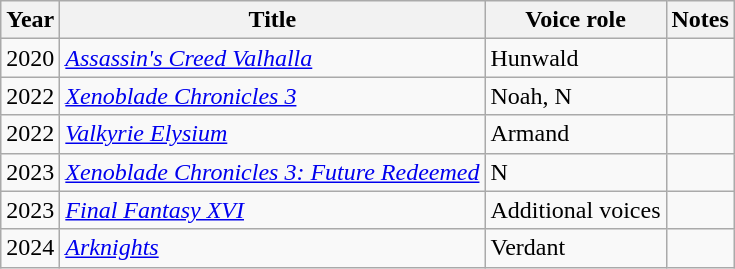<table class="wikitable sortable">
<tr>
<th>Year</th>
<th>Title</th>
<th>Voice role</th>
<th class="unsortable">Notes</th>
</tr>
<tr>
<td>2020</td>
<td><em><a href='#'>Assassin's Creed Valhalla</a></em></td>
<td>Hunwald</td>
<td></td>
</tr>
<tr>
<td>2022</td>
<td><em><a href='#'>Xenoblade Chronicles 3</a></em></td>
<td>Noah, N</td>
<td></td>
</tr>
<tr>
<td>2022</td>
<td><em><a href='#'>Valkyrie Elysium</a></em></td>
<td>Armand</td>
<td></td>
</tr>
<tr>
<td>2023</td>
<td><em><a href='#'>Xenoblade Chronicles 3: Future Redeemed</a></em></td>
<td>N</td>
<td></td>
</tr>
<tr>
<td>2023</td>
<td><em><a href='#'>Final Fantasy XVI</a></em></td>
<td>Additional voices</td>
<td></td>
</tr>
<tr>
<td>2024</td>
<td><em><a href='#'>Arknights</a></em></td>
<td>Verdant</td>
<td></td>
</tr>
</table>
